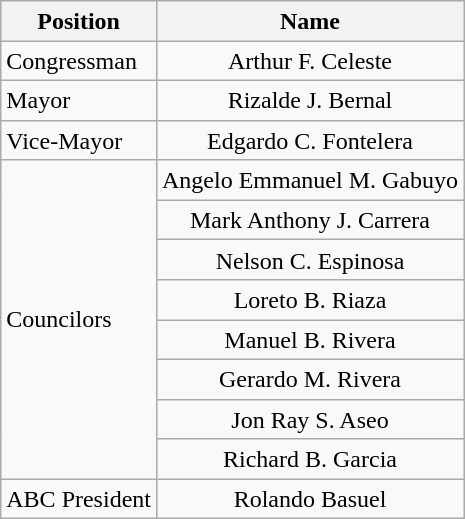<table class="wikitable" style="line-height:1.20em; font-size:100%;">
<tr>
<th>Position</th>
<th>Name</th>
</tr>
<tr>
<td>Congressman</td>
<td style="text-align:center;">Arthur F. Celeste</td>
</tr>
<tr>
<td>Mayor</td>
<td style="text-align:center;">Rizalde J. Bernal</td>
</tr>
<tr>
<td>Vice-Mayor</td>
<td style="text-align:center;">Edgardo C. Fontelera</td>
</tr>
<tr>
<td rowspan=8>Councilors</td>
<td style="text-align:center;">Angelo Emmanuel M. Gabuyo</td>
</tr>
<tr>
<td style="text-align:center;">Mark Anthony J. Carrera</td>
</tr>
<tr>
<td style="text-align:center;">Nelson C. Espinosa</td>
</tr>
<tr>
<td style="text-align:center;">Loreto B. Riaza</td>
</tr>
<tr>
<td style="text-align:center;">Manuel B. Rivera</td>
</tr>
<tr>
<td style="text-align:center;">Gerardo M. Rivera</td>
</tr>
<tr>
<td style="text-align:center;">Jon Ray S. Aseo</td>
</tr>
<tr>
<td style="text-align:center;">Richard B. Garcia</td>
</tr>
<tr>
<td rowspan=1>ABC President</td>
<td style="text-align:center;">Rolando Basuel</td>
</tr>
</table>
